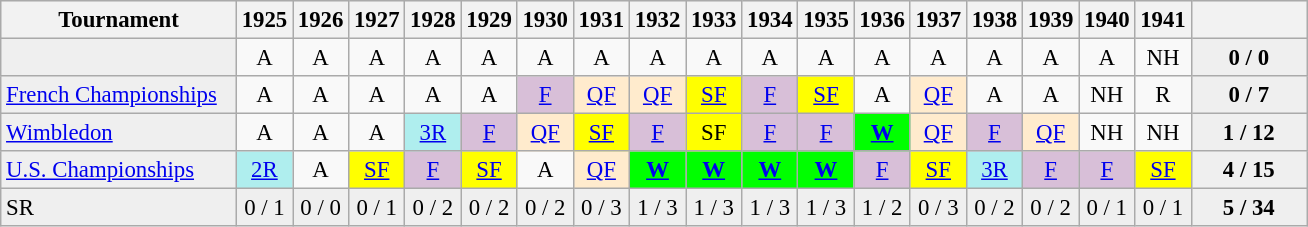<table class="wikitable" style=font-size:95%>
<tr bgcolor="#efefef">
<th style="width:150px;">Tournament</th>
<th>1925</th>
<th>1926</th>
<th>1927</th>
<th>1928</th>
<th>1929</th>
<th>1930</th>
<th>1931</th>
<th>1932</th>
<th>1933</th>
<th>1934</th>
<th>1935</th>
<th>1936</th>
<th>1937</th>
<th>1938</th>
<th>1939</th>
<th>1940</th>
<th>1941</th>
<th style="width:70px;"></th>
</tr>
<tr>
<td style="background:#EFEFEF;"></td>
<td align="center">A</td>
<td align="center">A</td>
<td align="center">A</td>
<td align="center">A</td>
<td align="center">A</td>
<td align="center">A</td>
<td align="center">A</td>
<td align="center">A</td>
<td align="center">A</td>
<td align="center">A</td>
<td align="center">A</td>
<td align="center">A</td>
<td align="center">A</td>
<td align="center">A</td>
<td align="center">A</td>
<td align="center">A</td>
<td align="center">NH</td>
<td align="center" style="background:#EFEFEF;"><strong>0 / 0</strong></td>
</tr>
<tr>
<td style="background:#EFEFEF;"><a href='#'>French Championships</a></td>
<td align="center">A</td>
<td align="center">A</td>
<td align="center">A</td>
<td align="center">A</td>
<td align="center">A</td>
<td align="center" style="background:#D8BFD8;"><a href='#'>F</a></td>
<td align="center" style="background:#ffebcd;"><a href='#'>QF</a></td>
<td align="center" style="background:#ffebcd;"><a href='#'>QF</a></td>
<td align="center" style="background:yellow;"><a href='#'>SF</a></td>
<td align="center" style="background:#D8BFD8;"><a href='#'>F</a></td>
<td align="center" style="background:yellow;"><a href='#'>SF</a></td>
<td align="center">A</td>
<td align="center" style="background:#ffebcd;"><a href='#'>QF</a></td>
<td align="center">A</td>
<td align="center">A</td>
<td align="center">NH</td>
<td align="center">R</td>
<td align="center" style="background:#EFEFEF;"><strong>0 / 7</strong></td>
</tr>
<tr>
<td style="background:#EFEFEF;"><a href='#'>Wimbledon</a></td>
<td align="center">A</td>
<td align="center">A</td>
<td align="center">A</td>
<td align="center" style="background:#afeeee;"><a href='#'>3R</a></td>
<td align="center" style="background:#D8BFD8;"><a href='#'>F</a></td>
<td align="center" style="background:#ffebcd;"><a href='#'>QF</a></td>
<td align="center" style="background:yellow;"><a href='#'>SF</a></td>
<td align="center" style="background:#D8BFD8;"><a href='#'>F</a></td>
<td align="center" style="background:yellow;">SF</td>
<td align="center" style="background:#D8BFD8;"><a href='#'>F</a></td>
<td align="center" style="background:#D8BFD8;"><a href='#'>F</a></td>
<td align="center" style="background:#00ff00;"><strong><a href='#'>W</a></strong></td>
<td align="center" style="background:#ffebcd;"><a href='#'>QF</a></td>
<td align="center" style="background:#D8BFD8;"><a href='#'>F</a></td>
<td align="center" style="background:#ffebcd;"><a href='#'>QF</a></td>
<td align="center">NH</td>
<td align="center">NH</td>
<td align="center" style="background:#EFEFEF;"><strong>1 / 12</strong></td>
</tr>
<tr>
<td style="background:#EFEFEF;"><a href='#'>U.S. Championships</a></td>
<td align="center" style="background:#afeeee;"><a href='#'>2R</a></td>
<td align="center">A</td>
<td align="center" style="background:yellow;"><a href='#'>SF</a></td>
<td align="center" style="background:#D8BFD8;"><a href='#'>F</a></td>
<td align="center" style="background:yellow;"><a href='#'>SF</a></td>
<td align="center">A</td>
<td align="center" style="background:#ffebcd;"><a href='#'>QF</a></td>
<td align="center" style="background:#00ff00;"><strong><a href='#'>W</a></strong></td>
<td align="center" style="background:#00ff00;"><strong><a href='#'>W</a></strong></td>
<td align="center" style="background:#00ff00;"><strong><a href='#'>W</a></strong></td>
<td align="center" style="background:#00ff00;"><strong><a href='#'>W</a></strong></td>
<td align="center" style="background:#D8BFD8;"><a href='#'>F</a></td>
<td align="center" style="background:yellow;"><a href='#'>SF</a></td>
<td align="center" style="background:#afeeee;"><a href='#'>3R</a></td>
<td align="center" style="background:#D8BFD8;"><a href='#'>F</a></td>
<td align="center" style="background:#D8BFD8;"><a href='#'>F</a></td>
<td align="center" style="background:yellow;"><a href='#'>SF</a></td>
<td align="center" style="background:#EFEFEF;"><strong>4 / 15</strong></td>
</tr>
<tr>
<td style="background:#EFEFEF;">SR</td>
<td align="center" style="background:#EFEFEF;">0 / 1</td>
<td align="center" style="background:#EFEFEF;">0 / 0</td>
<td align="center" style="background:#EFEFEF;">0 / 1</td>
<td align="center" style="background:#EFEFEF;">0 / 2</td>
<td align="center" style="background:#EFEFEF;">0 / 2</td>
<td align="center" style="background:#EFEFEF;">0 / 2</td>
<td align="center" style="background:#EFEFEF;">0 / 3</td>
<td align="center" style="background:#EFEFEF;">1 / 3</td>
<td align="center" style="background:#EFEFEF;">1 / 3</td>
<td align="center" style="background:#EFEFEF;">1 / 3</td>
<td align="center" style="background:#EFEFEF;">1 / 3</td>
<td align="center" style="background:#EFEFEF;">1 / 2</td>
<td align="center" style="background:#EFEFEF;">0 / 3</td>
<td align="center" style="background:#EFEFEF;">0 / 2</td>
<td align="center" style="background:#EFEFEF;">0 / 2</td>
<td align="center" style="background:#EFEFEF;">0 / 1</td>
<td align="center" style="background:#EFEFEF;">0 / 1</td>
<td align="center" style="background:#EFEFEF;"><strong>5 / 34</strong></td>
</tr>
</table>
